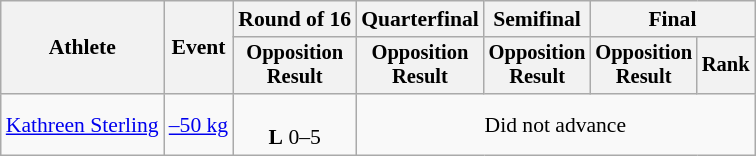<table class=wikitable style=font-size:90%;text-align:center>
<tr>
<th rowspan=2>Athlete</th>
<th rowspan=2>Event</th>
<th>Round of 16</th>
<th>Quarterfinal</th>
<th>Semifinal</th>
<th colspan=2>Final</th>
</tr>
<tr style=font-size:95%>
<th>Opposition<br>Result</th>
<th>Opposition<br>Result</th>
<th>Opposition<br>Result</th>
<th>Opposition<br>Result</th>
<th>Rank</th>
</tr>
<tr>
<td align=left><a href='#'>Kathreen Sterling</a></td>
<td align=left><a href='#'>–50 kg</a></td>
<td><br><strong>L</strong> 0–5</td>
<td colspan=4>Did not advance</td>
</tr>
</table>
